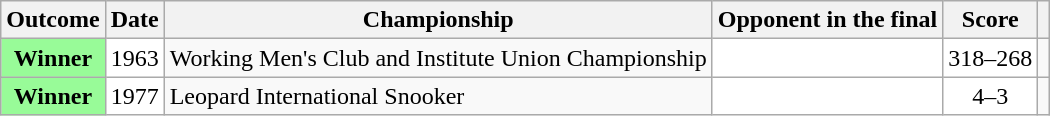<table class="sortable wikitable plainrowheaders">
<tr>
<th scope="col">Outcome</th>
<th scope="col">Date</th>
<th scope="col">Championship</th>
<th scope="col">Opponent in the final</th>
<th scope="col" align="center">Score</th>
<th scope="col"></th>
</tr>
<tr>
<th scope="row" style="background:#98FB98">Winner</th>
<td bgcolor="FFFFFF" style="text-align:center">1963</td>
<td>Working Men's Club and Institute Union Championship</td>
<td bgcolor="FFFFFF"></td>
<td bgcolor="FFFFFF" style="text-align:center">318–268</td>
<td></td>
</tr>
<tr>
<th scope="row" style="background:#98FB98">Winner</th>
<td bgcolor="FFFFFF" style="text-align:center">1977</td>
<td>Leopard International Snooker</td>
<td bgcolor="FFFFFF"></td>
<td bgcolor="FFFFFF" style="text-align:center">4–3</td>
<td></td>
</tr>
</table>
